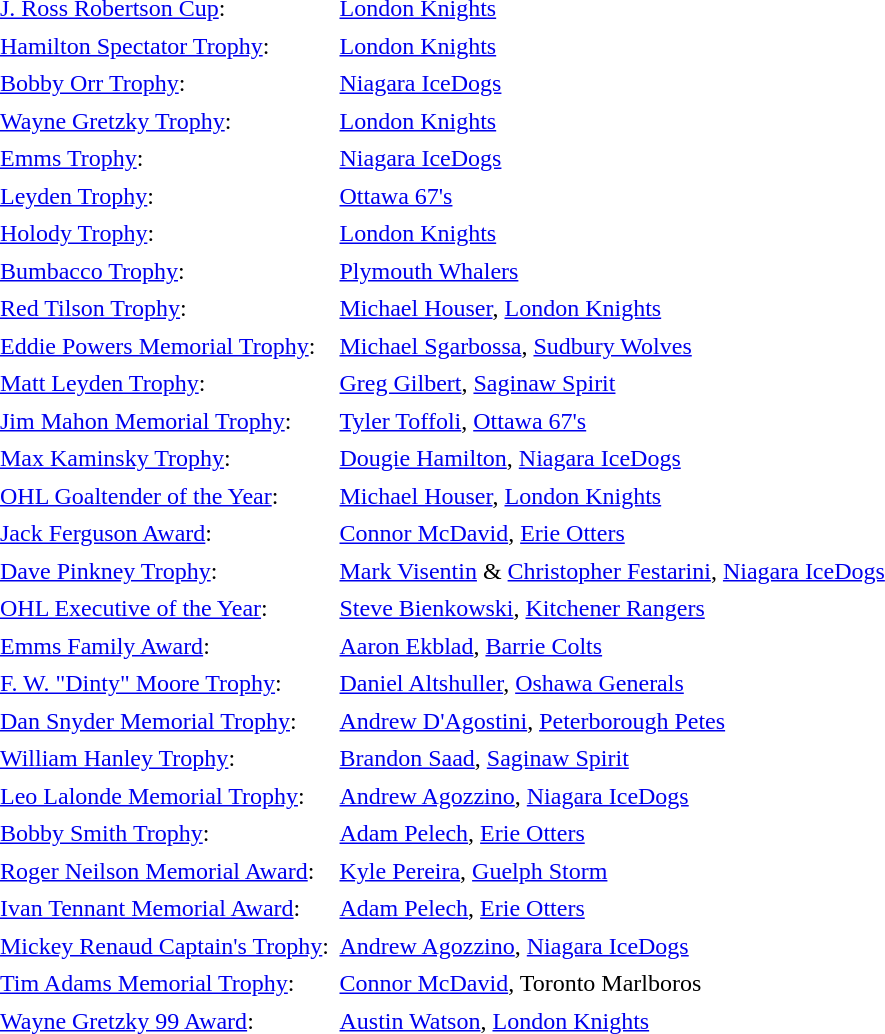<table cellpadding="3" cellspacing="1">
<tr>
<td><a href='#'>J. Ross Robertson Cup</a>:</td>
<td><a href='#'>London Knights</a></td>
</tr>
<tr>
<td><a href='#'>Hamilton Spectator Trophy</a>:</td>
<td><a href='#'>London Knights</a></td>
</tr>
<tr>
<td><a href='#'>Bobby Orr Trophy</a>:</td>
<td><a href='#'>Niagara IceDogs</a></td>
</tr>
<tr>
<td><a href='#'>Wayne Gretzky Trophy</a>:</td>
<td><a href='#'>London Knights</a></td>
</tr>
<tr>
<td><a href='#'>Emms Trophy</a>:</td>
<td><a href='#'>Niagara IceDogs</a></td>
</tr>
<tr>
<td><a href='#'>Leyden Trophy</a>:</td>
<td><a href='#'>Ottawa 67's</a></td>
</tr>
<tr>
<td><a href='#'>Holody Trophy</a>:</td>
<td><a href='#'>London Knights</a></td>
</tr>
<tr>
<td><a href='#'>Bumbacco Trophy</a>:</td>
<td><a href='#'>Plymouth Whalers</a></td>
</tr>
<tr>
<td><a href='#'>Red Tilson Trophy</a>:</td>
<td><a href='#'>Michael Houser</a>, <a href='#'>London Knights</a></td>
</tr>
<tr>
<td><a href='#'>Eddie Powers Memorial Trophy</a>:</td>
<td><a href='#'>Michael Sgarbossa</a>, <a href='#'>Sudbury Wolves</a></td>
</tr>
<tr>
<td><a href='#'>Matt Leyden Trophy</a>:</td>
<td><a href='#'>Greg Gilbert</a>, <a href='#'>Saginaw Spirit</a></td>
</tr>
<tr>
<td><a href='#'>Jim Mahon Memorial Trophy</a>:</td>
<td><a href='#'>Tyler Toffoli</a>, <a href='#'>Ottawa 67's</a></td>
</tr>
<tr>
<td><a href='#'>Max Kaminsky Trophy</a>:</td>
<td><a href='#'>Dougie Hamilton</a>, <a href='#'>Niagara IceDogs</a></td>
</tr>
<tr>
<td><a href='#'>OHL Goaltender of the Year</a>:</td>
<td><a href='#'>Michael Houser</a>, <a href='#'>London Knights</a></td>
</tr>
<tr>
<td><a href='#'>Jack Ferguson Award</a>:</td>
<td><a href='#'>Connor McDavid</a>, <a href='#'>Erie Otters</a></td>
</tr>
<tr>
<td><a href='#'>Dave Pinkney Trophy</a>:</td>
<td><a href='#'>Mark Visentin</a> & <a href='#'>Christopher Festarini</a>, <a href='#'>Niagara IceDogs</a></td>
</tr>
<tr>
<td><a href='#'>OHL Executive of the Year</a>:</td>
<td><a href='#'>Steve Bienkowski</a>, <a href='#'>Kitchener Rangers</a></td>
</tr>
<tr>
<td><a href='#'>Emms Family Award</a>:</td>
<td><a href='#'>Aaron Ekblad</a>, <a href='#'>Barrie Colts</a></td>
</tr>
<tr>
<td><a href='#'>F. W. "Dinty" Moore Trophy</a>:</td>
<td><a href='#'>Daniel Altshuller</a>, <a href='#'>Oshawa Generals</a></td>
</tr>
<tr>
<td><a href='#'>Dan Snyder Memorial Trophy</a>:</td>
<td><a href='#'>Andrew D'Agostini</a>, <a href='#'>Peterborough Petes</a></td>
</tr>
<tr>
<td><a href='#'>William Hanley Trophy</a>:</td>
<td><a href='#'>Brandon Saad</a>, <a href='#'>Saginaw Spirit</a></td>
</tr>
<tr>
<td><a href='#'>Leo Lalonde Memorial Trophy</a>:</td>
<td><a href='#'>Andrew Agozzino</a>, <a href='#'>Niagara IceDogs</a></td>
</tr>
<tr>
<td><a href='#'>Bobby Smith Trophy</a>:</td>
<td><a href='#'>Adam Pelech</a>, <a href='#'>Erie Otters</a></td>
</tr>
<tr>
<td><a href='#'>Roger Neilson Memorial Award</a>:</td>
<td><a href='#'>Kyle Pereira</a>, <a href='#'>Guelph Storm</a></td>
</tr>
<tr>
<td><a href='#'>Ivan Tennant Memorial Award</a>:</td>
<td><a href='#'>Adam Pelech</a>, <a href='#'>Erie Otters</a></td>
</tr>
<tr>
<td><a href='#'>Mickey Renaud Captain's Trophy</a>:</td>
<td><a href='#'>Andrew Agozzino</a>, <a href='#'>Niagara IceDogs</a></td>
</tr>
<tr>
<td><a href='#'>Tim Adams Memorial Trophy</a>:</td>
<td><a href='#'>Connor McDavid</a>, Toronto Marlboros</td>
</tr>
<tr>
<td><a href='#'>Wayne Gretzky 99 Award</a>:</td>
<td><a href='#'>Austin Watson</a>, <a href='#'>London Knights</a></td>
</tr>
</table>
